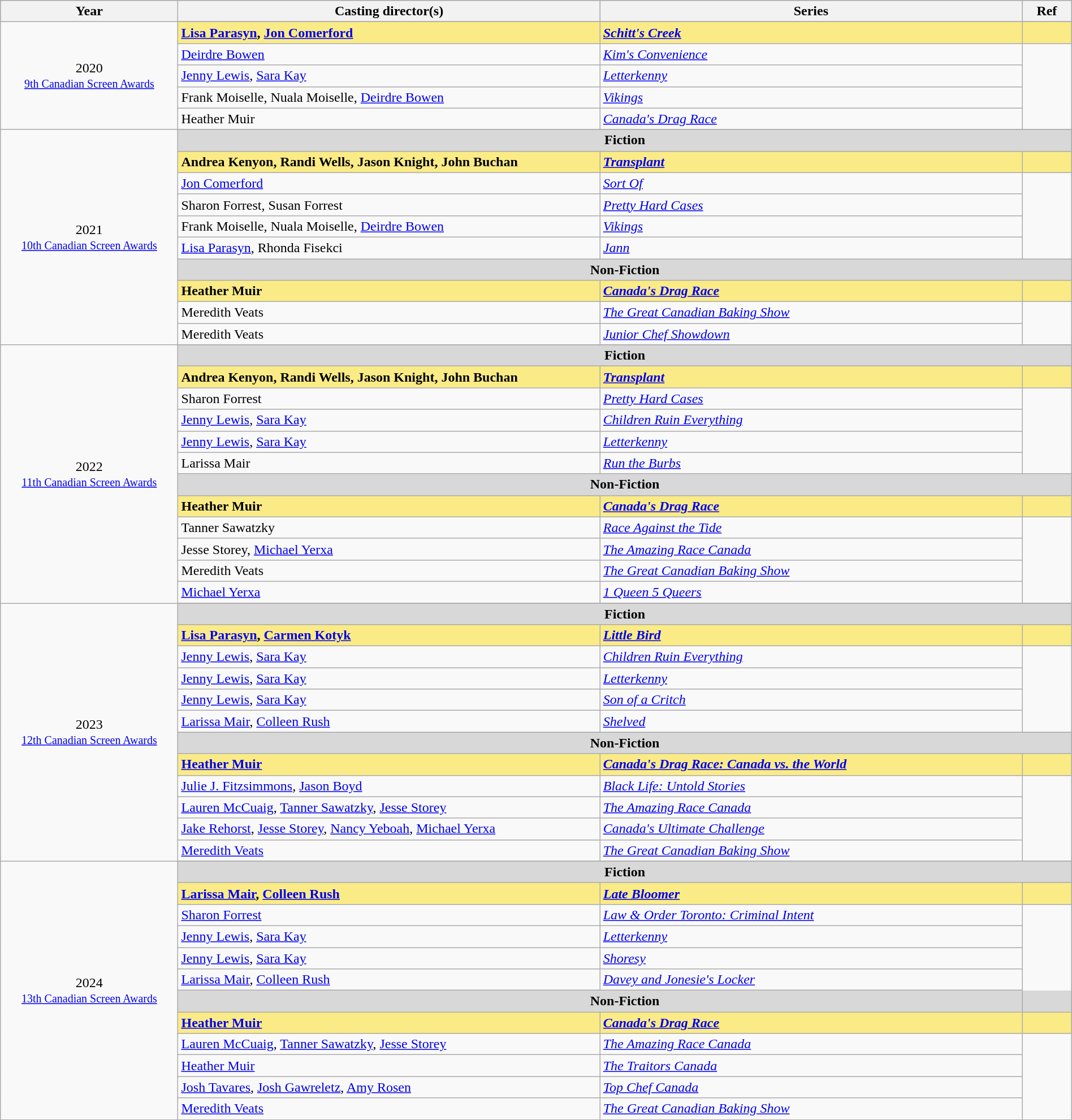<table class="wikitable" style="width:100%;">
<tr style="background:#bebebe;">
<th style="width:8%;">Year</th>
<th style="width:19%;">Casting director(s)</th>
<th style="width:19%;">Series</th>
<th style="width:2%;">Ref</th>
</tr>
<tr>
<td rowspan="6" align="center">2020 <br> <small><a href='#'>9th Canadian Screen Awards</a></small></td>
</tr>
<tr style="background:#FAEB86;">
<td><strong><a href='#'>Lisa Parasyn</a>, <a href='#'>Jon Comerford</a></strong></td>
<td><strong><em><a href='#'>Schitt's Creek</a></em></strong></td>
<td></td>
</tr>
<tr>
<td><a href='#'>Deirdre Bowen</a></td>
<td><em><a href='#'>Kim's Convenience</a></em></td>
<td rowspan=4></td>
</tr>
<tr>
<td><a href='#'>Jenny Lewis</a>, <a href='#'>Sara Kay</a></td>
<td><em><a href='#'>Letterkenny</a></em></td>
</tr>
<tr>
<td>Frank Moiselle, Nuala Moiselle, <a href='#'>Deirdre Bowen</a></td>
<td><em><a href='#'>Vikings</a></em></td>
</tr>
<tr>
<td>Heather Muir</td>
<td><em><a href='#'>Canada's Drag Race</a></em></td>
</tr>
<tr>
<td rowspan="11" align="center">2021 <br> <small><a href='#'>10th Canadian Screen Awards</a></small></td>
</tr>
<tr>
<td colspan=3 align=center style="background:#D8D8D8;"><strong>Fiction</strong></td>
</tr>
<tr style="background:#FAEB86;">
<td><strong>Andrea Kenyon, Randi Wells, Jason Knight, John Buchan</strong></td>
<td><strong><em><a href='#'>Transplant</a></em></strong></td>
<td></td>
</tr>
<tr>
<td><a href='#'>Jon Comerford</a></td>
<td><em><a href='#'>Sort Of</a></em></td>
<td rowspan=4></td>
</tr>
<tr>
<td>Sharon Forrest, Susan Forrest</td>
<td><em><a href='#'>Pretty Hard Cases</a></em></td>
</tr>
<tr>
<td>Frank Moiselle, Nuala Moiselle, <a href='#'>Deirdre Bowen</a></td>
<td><em><a href='#'>Vikings</a></em></td>
</tr>
<tr>
<td><a href='#'>Lisa Parasyn</a>, Rhonda Fisekci</td>
<td><em><a href='#'>Jann</a></em></td>
</tr>
<tr>
<td colspan=3 align=center style="background:#D8D8D8;"><strong>Non-Fiction</strong></td>
</tr>
<tr style="background:#FAEB86;">
<td><strong>Heather Muir</strong></td>
<td><strong><em><a href='#'>Canada's Drag Race</a></em></strong></td>
<td></td>
</tr>
<tr>
<td>Meredith Veats</td>
<td><em><a href='#'>The Great Canadian Baking Show</a></em></td>
<td rowspan=2></td>
</tr>
<tr>
<td>Meredith Veats</td>
<td><em><a href='#'>Junior Chef Showdown</a></em></td>
</tr>
<tr>
<td rowspan="13" align="center">2022 <br> <small><a href='#'>11th Canadian Screen Awards</a></small></td>
</tr>
<tr>
<td colspan=3 align=center style="background:#D8D8D8;"><strong>Fiction</strong></td>
</tr>
<tr style="background:#FAEB86;">
<td><strong>Andrea Kenyon, Randi Wells, Jason Knight, John Buchan</strong></td>
<td><strong><em><a href='#'>Transplant</a></em></strong></td>
<td></td>
</tr>
<tr>
<td>Sharon Forrest</td>
<td><em><a href='#'>Pretty Hard Cases</a></em></td>
<td rowspan=4></td>
</tr>
<tr>
<td><a href='#'>Jenny Lewis</a>, <a href='#'>Sara Kay</a></td>
<td><em><a href='#'>Children Ruin Everything</a></em></td>
</tr>
<tr>
<td><a href='#'>Jenny Lewis</a>, <a href='#'>Sara Kay</a></td>
<td><em><a href='#'>Letterkenny</a></em></td>
</tr>
<tr>
<td>Larissa Mair</td>
<td><em><a href='#'>Run the Burbs</a></em></td>
</tr>
<tr>
<td colspan=3 align=center style="background:#D8D8D8;"><strong>Non-Fiction</strong></td>
</tr>
<tr style="background:#FAEB86;">
<td><strong>Heather Muir</strong></td>
<td><strong><em><a href='#'>Canada's Drag Race</a></em></strong></td>
<td></td>
</tr>
<tr>
<td>Tanner Sawatzky</td>
<td><em><a href='#'>Race Against the Tide</a></em></td>
<td rowspan=4></td>
</tr>
<tr>
<td>Jesse Storey, <a href='#'>Michael Yerxa</a></td>
<td><em><a href='#'>The Amazing Race Canada</a></em></td>
</tr>
<tr>
<td>Meredith Veats</td>
<td><em><a href='#'>The Great Canadian Baking Show</a></em></td>
</tr>
<tr>
<td><a href='#'>Michael Yerxa</a></td>
<td><em><a href='#'>1 Queen 5 Queers</a></em></td>
</tr>
<tr>
<td rowspan="13" align="center">2023 <br> <small><a href='#'>12th Canadian Screen Awards</a></small></td>
</tr>
<tr>
<td colspan=3 align=center style="background:#D8D8D8;"><strong>Fiction</strong></td>
</tr>
<tr style="background:#FAEB86;">
<td><strong><a href='#'>Lisa Parasyn</a>, <a href='#'>Carmen Kotyk</a></strong></td>
<td><strong><em><a href='#'>Little Bird</a></em></strong></td>
<td></td>
</tr>
<tr>
<td><a href='#'>Jenny Lewis</a>, <a href='#'>Sara Kay</a></td>
<td><em><a href='#'>Children Ruin Everything</a></em></td>
<td rowspan=4></td>
</tr>
<tr>
<td><a href='#'>Jenny Lewis</a>, <a href='#'>Sara Kay</a></td>
<td><em><a href='#'>Letterkenny</a></em></td>
</tr>
<tr>
<td><a href='#'>Jenny Lewis</a>, <a href='#'>Sara Kay</a></td>
<td><em><a href='#'>Son of a Critch</a></em></td>
</tr>
<tr>
<td><a href='#'>Larissa Mair</a>, <a href='#'>Colleen Rush</a></td>
<td><em><a href='#'>Shelved</a></em></td>
</tr>
<tr>
<td colspan=3 align=center style="background:#D8D8D8;"><strong>Non-Fiction</strong></td>
</tr>
<tr style="background:#FAEB86;">
<td><strong><a href='#'>Heather Muir</a></strong></td>
<td><strong><em><a href='#'>Canada's Drag Race: Canada vs. the World</a></em></strong></td>
<td></td>
</tr>
<tr>
<td><a href='#'>Julie J. Fitzsimmons</a>, <a href='#'>Jason Boyd</a></td>
<td><em><a href='#'>Black Life: Untold Stories</a></em></td>
<td rowspan=4></td>
</tr>
<tr>
<td><a href='#'>Lauren McCuaig</a>, <a href='#'>Tanner Sawatzky</a>, <a href='#'>Jesse Storey</a></td>
<td><em><a href='#'>The Amazing Race Canada</a></em></td>
</tr>
<tr>
<td><a href='#'>Jake Rehorst</a>, <a href='#'>Jesse Storey</a>, <a href='#'>Nancy Yeboah</a>, <a href='#'>Michael Yerxa</a></td>
<td><em><a href='#'>Canada's Ultimate Challenge</a></em></td>
</tr>
<tr>
<td><a href='#'>Meredith Veats</a></td>
<td><em><a href='#'>The Great Canadian Baking Show</a></em></td>
</tr>
<tr>
<td rowspan="13" align="center">2024 <br> <small><a href='#'>13th Canadian Screen Awards</a></small></td>
</tr>
<tr>
<td colspan=3 align=center style="background:#D8D8D8;"><strong>Fiction</strong></td>
</tr>
<tr style="background:#FAEB86;">
<td><strong><a href='#'>Larissa Mair</a>, <a href='#'>Colleen Rush</a></strong></td>
<td><strong><em><a href='#'>Late Bloomer</a></em></strong></td>
<td></td>
</tr>
<tr>
<td><a href='#'>Sharon Forrest</a></td>
<td><em><a href='#'>Law & Order Toronto: Criminal Intent</a></em></td>
<td rowspan=5></td>
</tr>
<tr>
<td><a href='#'>Jenny Lewis</a>, <a href='#'>Sara Kay</a></td>
<td><em><a href='#'>Letterkenny</a></em></td>
</tr>
<tr>
<td><a href='#'>Jenny Lewis</a>, <a href='#'>Sara Kay</a></td>
<td><em><a href='#'>Shoresy</a></em></td>
</tr>
<tr>
<td><a href='#'>Larissa Mair</a>, <a href='#'>Colleen Rush</a></td>
<td><em><a href='#'>Davey and Jonesie's Locker</a></em></td>
</tr>
<tr>
<td colspan=3 align=center style="background:#D8D8D8;"><strong>Non-Fiction</strong></td>
</tr>
<tr style="background:#FAEB86;">
<td><strong><a href='#'>Heather Muir</a></strong></td>
<td><strong><em><a href='#'>Canada's Drag Race</a></em></strong></td>
<td></td>
</tr>
<tr>
<td><a href='#'>Lauren McCuaig</a>, <a href='#'>Tanner Sawatzky</a>, <a href='#'>Jesse Storey</a></td>
<td><em><a href='#'>The Amazing Race Canada</a></em></td>
<td rowspan=4></td>
</tr>
<tr>
<td><a href='#'>Heather Muir</a></td>
<td><em><a href='#'>The Traitors Canada</a></em></td>
</tr>
<tr>
<td><a href='#'>Josh Tavares</a>, <a href='#'>Josh Gawreletz</a>, <a href='#'>Amy Rosen</a></td>
<td><em><a href='#'>Top Chef Canada</a></em></td>
</tr>
<tr>
<td><a href='#'>Meredith Veats</a></td>
<td><em><a href='#'>The Great Canadian Baking Show</a></em></td>
</tr>
</table>
